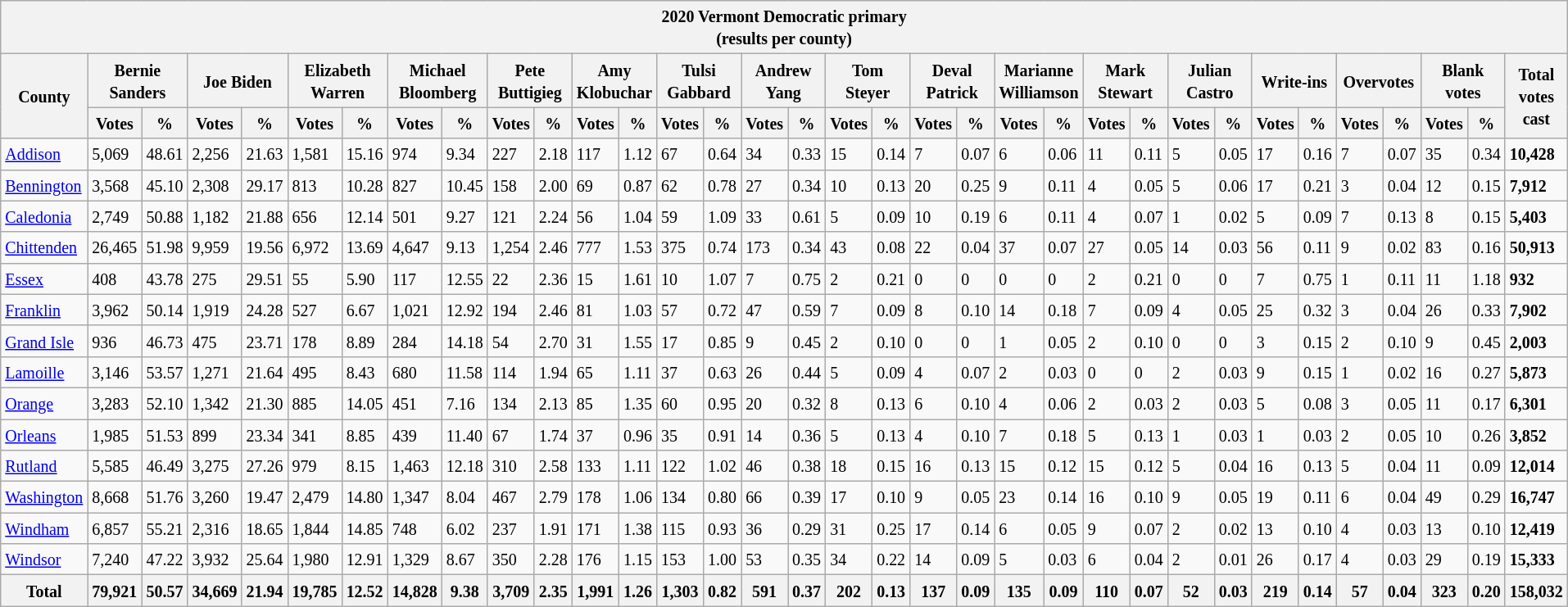<table class="wikitable sortable mw-collapsible mw-collapsed">
<tr>
<th colspan="34"><small>2020 Vermont Democratic primary</small><br><small>(results per county)</small></th>
</tr>
<tr>
<th rowspan="2"><small>County</small></th>
<th colspan="2"><small>Bernie Sanders</small></th>
<th colspan="2"><small>Joe Biden</small></th>
<th colspan="2"><small>Elizabeth Warren</small></th>
<th colspan="2"><small>Michael Bloomberg</small></th>
<th colspan="2"><small>Pete Buttigieg</small></th>
<th colspan="2"><small>Amy Klobuchar</small></th>
<th colspan="2"><small>Tulsi Gabbard</small></th>
<th colspan="2"><small>Andrew Yang</small></th>
<th colspan="2"><small>Tom Steyer</small></th>
<th colspan="2"><small>Deval Patrick</small></th>
<th colspan="2"><small>Marianne Williamson</small></th>
<th colspan="2"><small>Mark Stewart</small></th>
<th colspan="2"><small>Julian Castro</small></th>
<th colspan="2"><small>Write-ins</small></th>
<th colspan="2"><small>Overvotes</small></th>
<th colspan="2"><small>Blank votes</small></th>
<th rowspan="2"><small>Total votes cast</small></th>
</tr>
<tr>
<th><small>Votes</small></th>
<th><small>%</small></th>
<th><small>Votes</small></th>
<th><small>%</small></th>
<th><small>Votes</small></th>
<th><small>%</small></th>
<th><small>Votes</small></th>
<th><small>%</small></th>
<th><small>Votes</small></th>
<th><small>%</small></th>
<th><small>Votes</small></th>
<th><small>%</small></th>
<th><small>Votes</small></th>
<th><small>%</small></th>
<th><small>Votes</small></th>
<th><small>%</small></th>
<th><small>Votes</small></th>
<th><small>%</small></th>
<th><small>Votes</small></th>
<th><small>%</small></th>
<th><small>Votes</small></th>
<th><small>%</small></th>
<th><small>Votes</small></th>
<th><small>%</small></th>
<th><small>Votes</small></th>
<th><small>%</small></th>
<th><small>Votes</small></th>
<th><small>%</small></th>
<th><small>Votes</small></th>
<th><small>%</small></th>
<th><small>Votes</small></th>
<th><small>%</small></th>
</tr>
<tr>
<td><a href='#'><small>Addison</small></a></td>
<td><small>5,069</small></td>
<td><small>48.61</small></td>
<td><small>2,256</small></td>
<td><small>21.63</small></td>
<td><small>1,581</small></td>
<td><small>15.16</small></td>
<td><small>974</small></td>
<td><small>9.34</small></td>
<td><small>227</small></td>
<td><small>2.18</small></td>
<td><small>117</small></td>
<td><small>1.12</small></td>
<td><small>67</small></td>
<td><small>0.64</small></td>
<td><small>34</small></td>
<td><small>0.33</small></td>
<td><small>15</small></td>
<td><small>0.14</small></td>
<td><small>7</small></td>
<td><small>0.07</small></td>
<td><small>6</small></td>
<td><small>0.06</small></td>
<td><small>11</small></td>
<td><small>0.11</small></td>
<td><small>5</small></td>
<td><small>0.05</small></td>
<td><small>17</small></td>
<td><small>0.16</small></td>
<td><small>7</small></td>
<td><small>0.07</small></td>
<td><small>35</small></td>
<td><small>0.34</small></td>
<td><strong><small>10,428</small></strong></td>
</tr>
<tr>
<td><a href='#'><small>Bennington</small></a></td>
<td><small>3,568</small></td>
<td><small>45.10</small></td>
<td><small>2,308</small></td>
<td><small>29.17</small></td>
<td><small>813</small></td>
<td><small>10.28</small></td>
<td><small>827</small></td>
<td><small>10.45</small></td>
<td><small>158</small></td>
<td><small>2.00</small></td>
<td><small>69</small></td>
<td><small>0.87</small></td>
<td><small>62</small></td>
<td><small>0.78</small></td>
<td><small>27</small></td>
<td><small>0.34</small></td>
<td><small>10</small></td>
<td><small>0.13</small></td>
<td><small>20</small></td>
<td><small>0.25</small></td>
<td><small>9</small></td>
<td><small>0.11</small></td>
<td><small>4</small></td>
<td><small>0.05</small></td>
<td><small>5</small></td>
<td><small>0.06</small></td>
<td><small>17</small></td>
<td><small>0.21</small></td>
<td><small>3</small></td>
<td><small>0.04</small></td>
<td><small>12</small></td>
<td><small>0.15</small></td>
<td><strong><small>7,912</small></strong></td>
</tr>
<tr>
<td><a href='#'><small>Caledonia</small></a></td>
<td><small>2,749</small></td>
<td><small>50.88</small></td>
<td><small>1,182</small></td>
<td><small>21.88</small></td>
<td><small>656</small></td>
<td><small>12.14</small></td>
<td><small>501</small></td>
<td><small>9.27</small></td>
<td><small>121</small></td>
<td><small>2.24</small></td>
<td><small>56</small></td>
<td><small>1.04</small></td>
<td><small>59</small></td>
<td><small>1.09</small></td>
<td><small>33</small></td>
<td><small>0.61</small></td>
<td><small>5</small></td>
<td><small>0.09</small></td>
<td><small>10</small></td>
<td><small>0.19</small></td>
<td><small>6</small></td>
<td><small>0.11</small></td>
<td><small>4</small></td>
<td><small>0.07</small></td>
<td><small>1</small></td>
<td><small>0.02</small></td>
<td><small>5</small></td>
<td><small>0.09</small></td>
<td><small>7</small></td>
<td><small>0.13</small></td>
<td><small>8</small></td>
<td><small>0.15</small></td>
<td><strong><small>5,403</small></strong></td>
</tr>
<tr>
<td><a href='#'><small>Chittenden</small></a></td>
<td><small>26,465</small></td>
<td><small>51.98</small></td>
<td><small>9,959</small></td>
<td><small>19.56</small></td>
<td><small>6,972</small></td>
<td><small>13.69</small></td>
<td><small>4,647</small></td>
<td><small>9.13</small></td>
<td><small>1,254</small></td>
<td><small>2.46</small></td>
<td><small>777</small></td>
<td><small>1.53</small></td>
<td><small>375</small></td>
<td><small>0.74</small></td>
<td><small>173</small></td>
<td><small>0.34</small></td>
<td><small>43</small></td>
<td><small>0.08</small></td>
<td><small>22</small></td>
<td><small>0.04</small></td>
<td><small>37</small></td>
<td><small>0.07</small></td>
<td><small>27</small></td>
<td><small>0.05</small></td>
<td><small>14</small></td>
<td><small>0.03</small></td>
<td><small>56</small></td>
<td><small>0.11</small></td>
<td><small>9</small></td>
<td><small>0.02</small></td>
<td><small>83</small></td>
<td><small>0.16</small></td>
<td><strong><small>50,913</small></strong></td>
</tr>
<tr>
<td><a href='#'><small>Essex</small></a></td>
<td><small>408</small></td>
<td><small>43.78</small></td>
<td><small>275</small></td>
<td><small>29.51</small></td>
<td><small>55</small></td>
<td><small>5.90</small></td>
<td><small>117</small></td>
<td><small>12.55</small></td>
<td><small>22</small></td>
<td><small>2.36</small></td>
<td><small>15</small></td>
<td><small>1.61</small></td>
<td><small>10</small></td>
<td><small>1.07</small></td>
<td><small>7</small></td>
<td><small>0.75</small></td>
<td><small>2</small></td>
<td><small>0.21</small></td>
<td><small>0</small></td>
<td><small>0</small></td>
<td><small>0</small></td>
<td><small>0</small></td>
<td><small>2</small></td>
<td><small>0.21</small></td>
<td><small>0</small></td>
<td><small>0</small></td>
<td><small>7</small></td>
<td><small>0.75</small></td>
<td><small>1</small></td>
<td><small>0.11</small></td>
<td><small>11</small></td>
<td><small>1.18</small></td>
<td><strong><small>932</small></strong></td>
</tr>
<tr>
<td><a href='#'><small>Franklin</small></a></td>
<td><small>3,962</small></td>
<td><small>50.14</small></td>
<td><small>1,919</small></td>
<td><small>24.28</small></td>
<td><small>527</small></td>
<td><small>6.67</small></td>
<td><small>1,021</small></td>
<td><small>12.92</small></td>
<td><small>194</small></td>
<td><small>2.46</small></td>
<td><small>81</small></td>
<td><small>1.03</small></td>
<td><small>57</small></td>
<td><small>0.72</small></td>
<td><small>47</small></td>
<td><small>0.59</small></td>
<td><small>7</small></td>
<td><small>0.09</small></td>
<td><small>8</small></td>
<td><small>0.10</small></td>
<td><small>14</small></td>
<td><small>0.18</small></td>
<td><small>7</small></td>
<td><small>0.09</small></td>
<td><small>4</small></td>
<td><small>0.05</small></td>
<td><small>25</small></td>
<td><small>0.32</small></td>
<td><small>3</small></td>
<td><small>0.04</small></td>
<td><small>26</small></td>
<td><small>0.33</small></td>
<td><strong><small>7,902</small></strong></td>
</tr>
<tr>
<td><a href='#'><small>Grand Isle</small></a></td>
<td><small>936</small></td>
<td><small>46.73</small></td>
<td><small>475</small></td>
<td><small>23.71</small></td>
<td><small>178</small></td>
<td><small>8.89</small></td>
<td><small>284</small></td>
<td><small>14.18</small></td>
<td><small>54</small></td>
<td><small>2.70</small></td>
<td><small>31</small></td>
<td><small>1.55</small></td>
<td><small>17</small></td>
<td><small>0.85</small></td>
<td><small>9</small></td>
<td><small>0.45</small></td>
<td><small>2</small></td>
<td><small>0.10</small></td>
<td><small>0</small></td>
<td><small>0</small></td>
<td><small>1</small></td>
<td><small>0.05</small></td>
<td><small>2</small></td>
<td><small>0.10</small></td>
<td><small>0</small></td>
<td><small>0</small></td>
<td><small>3</small></td>
<td><small>0.15</small></td>
<td><small>2</small></td>
<td><small>0.10</small></td>
<td><small>9</small></td>
<td><small>0.45</small></td>
<td><strong><small>2,003</small></strong></td>
</tr>
<tr>
<td><a href='#'><small>Lamoille</small></a></td>
<td><small>3,146</small></td>
<td><small>53.57</small></td>
<td><small>1,271</small></td>
<td><small>21.64</small></td>
<td><small>495</small></td>
<td><small>8.43</small></td>
<td><small>680</small></td>
<td><small>11.58</small></td>
<td><small>114</small></td>
<td><small>1.94</small></td>
<td><small>65</small></td>
<td><small>1.11</small></td>
<td><small>37</small></td>
<td><small>0.63</small></td>
<td><small>26</small></td>
<td><small>0.44</small></td>
<td><small>5</small></td>
<td><small>0.09</small></td>
<td><small>4</small></td>
<td><small>0.07</small></td>
<td><small>2</small></td>
<td><small>0.03</small></td>
<td><small>0</small></td>
<td><small>0</small></td>
<td><small>2</small></td>
<td><small>0.03</small></td>
<td><small>9</small></td>
<td><small>0.15</small></td>
<td><small>1</small></td>
<td><small>0.02</small></td>
<td><small>16</small></td>
<td><small>0.27</small></td>
<td><strong><small>5,873</small></strong></td>
</tr>
<tr>
<td><a href='#'><small>Orange</small></a></td>
<td><small>3,283</small></td>
<td><small>52.10</small></td>
<td><small>1,342</small></td>
<td><small>21.30</small></td>
<td><small>885</small></td>
<td><small>14.05</small></td>
<td><small>451</small></td>
<td><small>7.16</small></td>
<td><small>134</small></td>
<td><small>2.13</small></td>
<td><small>85</small></td>
<td><small>1.35</small></td>
<td><small>60</small></td>
<td><small>0.95</small></td>
<td><small>20</small></td>
<td><small>0.32</small></td>
<td><small>8</small></td>
<td><small>0.13</small></td>
<td><small>6</small></td>
<td><small>0.10</small></td>
<td><small>4</small></td>
<td><small>0.06</small></td>
<td><small>2</small></td>
<td><small>0.03</small></td>
<td><small>2</small></td>
<td><small>0.03</small></td>
<td><small>5</small></td>
<td><small>0.08</small></td>
<td><small>3</small></td>
<td><small>0.05</small></td>
<td><small>11</small></td>
<td><small>0.17</small></td>
<td><strong><small>6,301</small></strong></td>
</tr>
<tr>
<td><a href='#'><small>Orleans</small></a></td>
<td><small>1,985</small></td>
<td><small>51.53</small></td>
<td><small>899</small></td>
<td><small>23.34</small></td>
<td><small>341</small></td>
<td><small>8.85</small></td>
<td><small>439</small></td>
<td><small>11.40</small></td>
<td><small>67</small></td>
<td><small>1.74</small></td>
<td><small>37</small></td>
<td><small>0.96</small></td>
<td><small>35</small></td>
<td><small>0.91</small></td>
<td><small>14</small></td>
<td><small>0.36</small></td>
<td><small>5</small></td>
<td><small>0.13</small></td>
<td><small>4</small></td>
<td><small>0.10</small></td>
<td><small>7</small></td>
<td><small>0.18</small></td>
<td><small>5</small></td>
<td><small>0.13</small></td>
<td><small>1</small></td>
<td><small>0.03</small></td>
<td><small>1</small></td>
<td><small>0.03</small></td>
<td><small>2</small></td>
<td><small>0.05</small></td>
<td><small>10</small></td>
<td><small>0.26</small></td>
<td><strong><small>3,852</small></strong></td>
</tr>
<tr>
<td><a href='#'><small>Rutland</small></a></td>
<td><small>5,585</small></td>
<td><small>46.49</small></td>
<td><small>3,275</small></td>
<td><small>27.26</small></td>
<td><small>979</small></td>
<td><small>8.15</small></td>
<td><small>1,463</small></td>
<td><small>12.18</small></td>
<td><small>310</small></td>
<td><small>2.58</small></td>
<td><small>133</small></td>
<td><small>1.11</small></td>
<td><small>122</small></td>
<td><small>1.02</small></td>
<td><small>46</small></td>
<td><small>0.38</small></td>
<td><small>18</small></td>
<td><small>0.15</small></td>
<td><small>16</small></td>
<td><small>0.13</small></td>
<td><small>15</small></td>
<td><small>0.12</small></td>
<td><small>15</small></td>
<td><small>0.12</small></td>
<td><small>5</small></td>
<td><small>0.04</small></td>
<td><small>16</small></td>
<td><small>0.13</small></td>
<td><small>5</small></td>
<td><small>0.04</small></td>
<td><small>11</small></td>
<td><small>0.09</small></td>
<td><strong><small>12,014</small></strong></td>
</tr>
<tr>
<td><a href='#'><small>Washington</small></a></td>
<td><small>8,668</small></td>
<td><small>51.76</small></td>
<td><small>3,260</small></td>
<td><small>19.47</small></td>
<td><small>2,479</small></td>
<td><small>14.80</small></td>
<td><small>1,347</small></td>
<td><small>8.04</small></td>
<td><small>467</small></td>
<td><small>2.79</small></td>
<td><small>178</small></td>
<td><small>1.06</small></td>
<td><small>134</small></td>
<td><small>0.80</small></td>
<td><small>66</small></td>
<td><small>0.39</small></td>
<td><small>17</small></td>
<td><small>0.10</small></td>
<td><small>9</small></td>
<td><small>0.05</small></td>
<td><small>23</small></td>
<td><small>0.14</small></td>
<td><small>16</small></td>
<td><small>0.10</small></td>
<td><small>9</small></td>
<td><small>0.05</small></td>
<td><small>19</small></td>
<td><small>0.11</small></td>
<td><small>6</small></td>
<td><small>0.04</small></td>
<td><small>49</small></td>
<td><small>0.29</small></td>
<td><strong><small>16,747</small></strong></td>
</tr>
<tr>
<td><a href='#'><small>Windham</small></a></td>
<td><small>6,857</small></td>
<td><small>55.21</small></td>
<td><small>2,316</small></td>
<td><small>18.65</small></td>
<td><small>1,844</small></td>
<td><small>14.85</small></td>
<td><small>748</small></td>
<td><small>6.02</small></td>
<td><small>237</small></td>
<td><small>1.91</small></td>
<td><small>171</small></td>
<td><small>1.38</small></td>
<td><small>115</small></td>
<td><small>0.93</small></td>
<td><small>36</small></td>
<td><small>0.29</small></td>
<td><small>31</small></td>
<td><small>0.25</small></td>
<td><small>17</small></td>
<td><small>0.14</small></td>
<td><small>6</small></td>
<td><small>0.05</small></td>
<td><small>9</small></td>
<td><small>0.07</small></td>
<td><small>2</small></td>
<td><small>0.02</small></td>
<td><small>13</small></td>
<td><small>0.10</small></td>
<td><small>4</small></td>
<td><small>0.03</small></td>
<td><small>13</small></td>
<td><small>0.10</small></td>
<td><strong><small>12,419</small></strong></td>
</tr>
<tr>
<td><a href='#'><small>Windsor</small></a></td>
<td><small>7,240</small></td>
<td><small>47.22</small></td>
<td><small>3,932</small></td>
<td><small>25.64</small></td>
<td><small>1,980</small></td>
<td><small>12.91</small></td>
<td><small>1,329</small></td>
<td><small>8.67</small></td>
<td><small>350</small></td>
<td><small>2.28</small></td>
<td><small>176</small></td>
<td><small>1.15</small></td>
<td><small>153</small></td>
<td><small>1.00</small></td>
<td><small>53</small></td>
<td><small>0.35</small></td>
<td><small>34</small></td>
<td><small>0.22</small></td>
<td><small>14</small></td>
<td><small>0.09</small></td>
<td><small>5</small></td>
<td><small>0.03</small></td>
<td><small>6</small></td>
<td><small>0.04</small></td>
<td><small>2</small></td>
<td><small>0.01</small></td>
<td><small>26</small></td>
<td><small>0.17</small></td>
<td><small>4</small></td>
<td><small>0.03</small></td>
<td><small>29</small></td>
<td><small>0.19</small></td>
<td><strong><small>15,333</small></strong></td>
</tr>
<tr>
<th><strong><small>Total</small></strong></th>
<th><small>79,921</small></th>
<th><small>50.57</small></th>
<th><small>34,669</small></th>
<th><small>21.94</small></th>
<th><small>19,785</small></th>
<th><small>12.52</small></th>
<th><small>14,828</small></th>
<th><small>9.38</small></th>
<th><small>3,709</small></th>
<th><small>2.35</small></th>
<th><small>1,991</small></th>
<th><small>1.26</small></th>
<th><small>1,303</small></th>
<th><small>0.82</small></th>
<th><small>591</small></th>
<th><small>0.37</small></th>
<th><small>202</small></th>
<th><small>0.13</small></th>
<th><small>137</small></th>
<th><small>0.09</small></th>
<th><small>135</small></th>
<th><small>0.09</small></th>
<th><small>110</small></th>
<th><small>0.07</small></th>
<th><small>52</small></th>
<th><small>0.03</small></th>
<th><small>219</small></th>
<th><small>0.14</small></th>
<th><small>57</small></th>
<th><small>0.04</small></th>
<th><small>323</small></th>
<th><small>0.20</small></th>
<th><strong><small>158,032</small></strong></th>
</tr>
</table>
